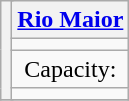<table class="wikitable" style="text-align:center">
<tr>
<th rowspan="4" colspan="2"></th>
<th><a href='#'>Rio Maior</a></th>
</tr>
<tr>
<td></td>
</tr>
<tr>
<td>Capacity:</td>
</tr>
<tr>
<td></td>
</tr>
<tr>
</tr>
</table>
